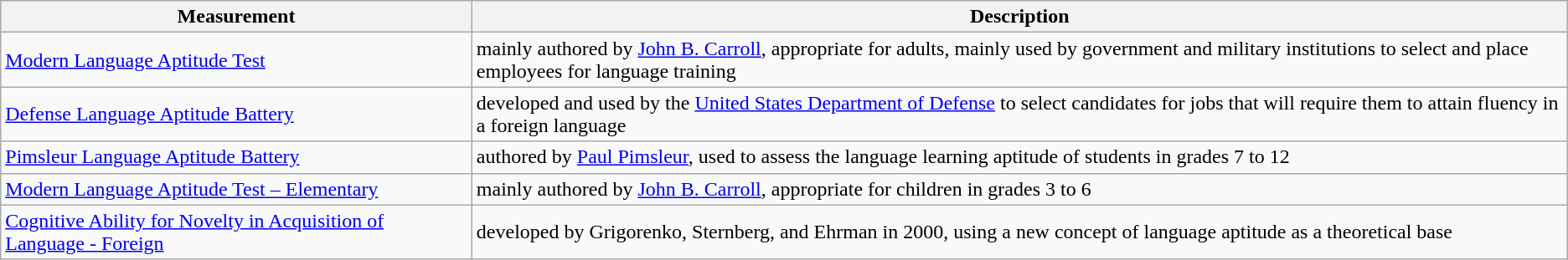<table class="wikitable">
<tr>
<th>Measurement</th>
<th>Description</th>
</tr>
<tr>
<td><a href='#'>Modern Language Aptitude Test</a></td>
<td>mainly authored by <a href='#'>John B. Carroll</a>, appropriate for adults, mainly used by government and military institutions to select and place employees for language training</td>
</tr>
<tr>
<td><a href='#'>Defense Language Aptitude Battery</a></td>
<td>developed and used by the <a href='#'>United States Department of Defense</a> to select candidates for jobs that will require them to attain fluency in a foreign language</td>
</tr>
<tr>
<td><a href='#'>Pimsleur Language Aptitude Battery</a></td>
<td>authored by <a href='#'>Paul Pimsleur</a>, used to assess the language learning aptitude of students in grades 7 to 12</td>
</tr>
<tr>
<td><a href='#'>Modern Language Aptitude Test – Elementary</a></td>
<td>mainly authored by <a href='#'>John B. Carroll</a>, appropriate for children in grades 3 to 6</td>
</tr>
<tr>
<td><a href='#'>Cognitive Ability for Novelty in Acquisition of Language - Foreign</a></td>
<td>developed by Grigorenko, Sternberg, and Ehrman in 2000, using a new concept of language aptitude as a theoretical base</td>
</tr>
</table>
